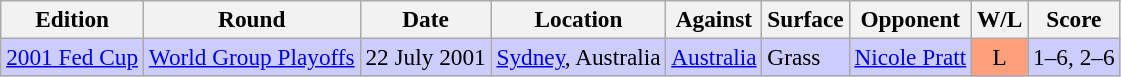<table class=wikitable style=font-size:97%>
<tr>
<th>Edition</th>
<th>Round</th>
<th>Date</th>
<th>Location</th>
<th>Against</th>
<th>Surface</th>
<th>Opponent</th>
<th>W/L</th>
<th>Score</th>
</tr>
<tr style="background:#ccccff;">
<td><a href='#'>2001 Fed Cup</a></td>
<td><a href='#'>World Group Playoffs</a></td>
<td>22 July 2001</td>
<td><a href='#'>Sydney</a>, Australia</td>
<td> <a href='#'>Australia</a></td>
<td>Grass</td>
<td> <a href='#'>Nicole Pratt</a></td>
<td style="text-align:center; background:#ffa07a;">L</td>
<td>1–6, 2–6</td>
</tr>
</table>
